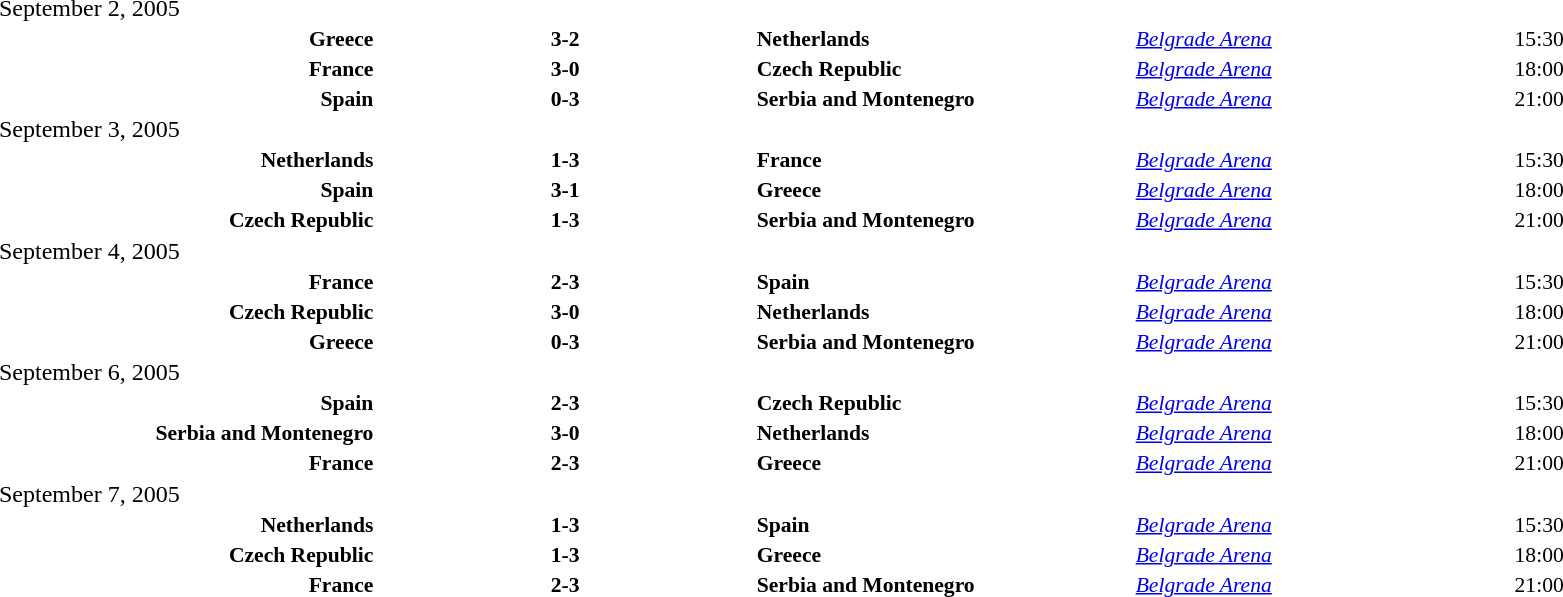<table width=100% cellspacing=1>
<tr>
<th width=20%></th>
<th width=20%></th>
<th width=20%></th>
<th width=20%></th>
<th width=20%></th>
</tr>
<tr>
<td>September 2, 2005</td>
</tr>
<tr style=font-size:90%>
<td align=right><strong>Greece</strong></td>
<td align=center><strong>3-2</strong></td>
<td><strong>Netherlands</strong></td>
<td><em><a href='#'>Belgrade Arena</a></em></td>
<td>15:30</td>
</tr>
<tr style=font-size:90%>
<td align=right><strong>France</strong></td>
<td align=center><strong>3-0</strong></td>
<td><strong>Czech Republic</strong></td>
<td><em><a href='#'>Belgrade Arena</a></em></td>
<td>18:00</td>
</tr>
<tr style=font-size:90%>
<td align=right><strong>Spain</strong></td>
<td align=center><strong>0-3</strong></td>
<td><strong>Serbia and Montenegro</strong></td>
<td><em><a href='#'>Belgrade Arena</a></em></td>
<td>21:00</td>
</tr>
<tr>
<td>September 3, 2005</td>
</tr>
<tr style=font-size:90%>
<td align=right><strong>Netherlands</strong></td>
<td align=center><strong>1-3</strong></td>
<td><strong>France</strong></td>
<td><em><a href='#'>Belgrade Arena</a></em></td>
<td>15:30</td>
</tr>
<tr style=font-size:90%>
<td align=right><strong>Spain</strong></td>
<td align=center><strong>3-1</strong></td>
<td><strong>Greece</strong></td>
<td><em><a href='#'>Belgrade Arena</a></em></td>
<td>18:00</td>
</tr>
<tr style=font-size:90%>
<td align=right><strong>Czech Republic</strong></td>
<td align=center><strong>1-3</strong></td>
<td><strong>Serbia and Montenegro</strong></td>
<td><em><a href='#'>Belgrade Arena</a></em></td>
<td>21:00</td>
</tr>
<tr>
<td>September 4, 2005</td>
</tr>
<tr style=font-size:90%>
<td align=right><strong>France</strong></td>
<td align=center><strong>2-3</strong></td>
<td><strong>Spain</strong></td>
<td><em><a href='#'>Belgrade Arena</a></em></td>
<td>15:30</td>
</tr>
<tr style=font-size:90%>
<td align=right><strong>Czech Republic</strong></td>
<td align=center><strong>3-0</strong></td>
<td><strong>Netherlands</strong></td>
<td><em><a href='#'>Belgrade Arena</a></em></td>
<td>18:00</td>
</tr>
<tr style=font-size:90%>
<td align=right><strong>Greece</strong></td>
<td align=center><strong>0-3</strong></td>
<td><strong>Serbia and Montenegro</strong></td>
<td><em><a href='#'>Belgrade Arena</a></em></td>
<td>21:00</td>
</tr>
<tr>
<td>September 6, 2005</td>
</tr>
<tr style=font-size:90%>
<td align=right><strong>Spain</strong></td>
<td align=center><strong>2-3</strong></td>
<td><strong>Czech Republic</strong></td>
<td><em><a href='#'>Belgrade Arena</a></em></td>
<td>15:30</td>
</tr>
<tr style=font-size:90%>
<td align=right><strong>Serbia and Montenegro</strong></td>
<td align=center><strong>3-0</strong></td>
<td><strong>Netherlands</strong></td>
<td><em><a href='#'>Belgrade Arena</a></em></td>
<td>18:00</td>
</tr>
<tr style=font-size:90%>
<td align=right><strong>France</strong></td>
<td align=center><strong>2-3</strong></td>
<td><strong>Greece</strong></td>
<td><em><a href='#'>Belgrade Arena</a></em></td>
<td>21:00</td>
</tr>
<tr>
<td>September 7, 2005</td>
</tr>
<tr style=font-size:90%>
<td align=right><strong>Netherlands</strong></td>
<td align=center><strong>1-3</strong></td>
<td><strong>Spain</strong></td>
<td><em><a href='#'>Belgrade Arena</a></em></td>
<td>15:30</td>
</tr>
<tr style=font-size:90%>
<td align=right><strong>Czech Republic</strong></td>
<td align=center><strong>1-3</strong></td>
<td><strong>Greece</strong></td>
<td><em><a href='#'>Belgrade Arena</a></em></td>
<td>18:00</td>
</tr>
<tr style=font-size:90%>
<td align=right><strong>France</strong></td>
<td align=center><strong>2-3</strong></td>
<td><strong>Serbia and Montenegro</strong></td>
<td><em><a href='#'>Belgrade Arena</a></em></td>
<td>21:00</td>
</tr>
<tr>
</tr>
</table>
